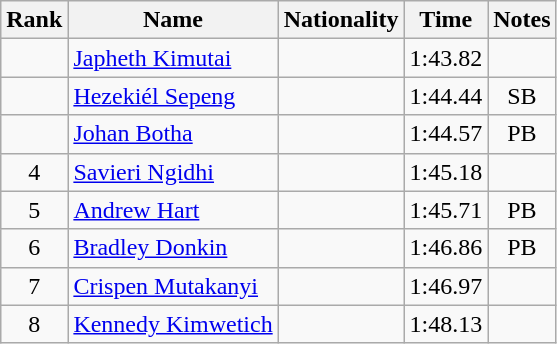<table class="wikitable sortable" style="text-align:center">
<tr>
<th>Rank</th>
<th>Name</th>
<th>Nationality</th>
<th>Time</th>
<th>Notes</th>
</tr>
<tr>
<td></td>
<td align=left><a href='#'>Japheth Kimutai</a></td>
<td align=left></td>
<td>1:43.82</td>
<td></td>
</tr>
<tr>
<td></td>
<td align=left><a href='#'>Hezekiél Sepeng</a></td>
<td align=left></td>
<td>1:44.44</td>
<td>SB</td>
</tr>
<tr>
<td></td>
<td align=left><a href='#'>Johan Botha</a></td>
<td align=left></td>
<td>1:44.57</td>
<td>PB</td>
</tr>
<tr>
<td>4</td>
<td align=left><a href='#'>Savieri Ngidhi</a></td>
<td align=left></td>
<td>1:45.18</td>
<td></td>
</tr>
<tr>
<td>5</td>
<td align=left><a href='#'>Andrew Hart</a></td>
<td align=left></td>
<td>1:45.71</td>
<td>PB</td>
</tr>
<tr>
<td>6</td>
<td align=left><a href='#'>Bradley Donkin</a></td>
<td align=left></td>
<td>1:46.86</td>
<td>PB</td>
</tr>
<tr>
<td>7</td>
<td align=left><a href='#'>Crispen Mutakanyi</a></td>
<td align=left></td>
<td>1:46.97</td>
<td></td>
</tr>
<tr>
<td>8</td>
<td align=left><a href='#'>Kennedy Kimwetich</a></td>
<td align=left></td>
<td>1:48.13</td>
<td></td>
</tr>
</table>
